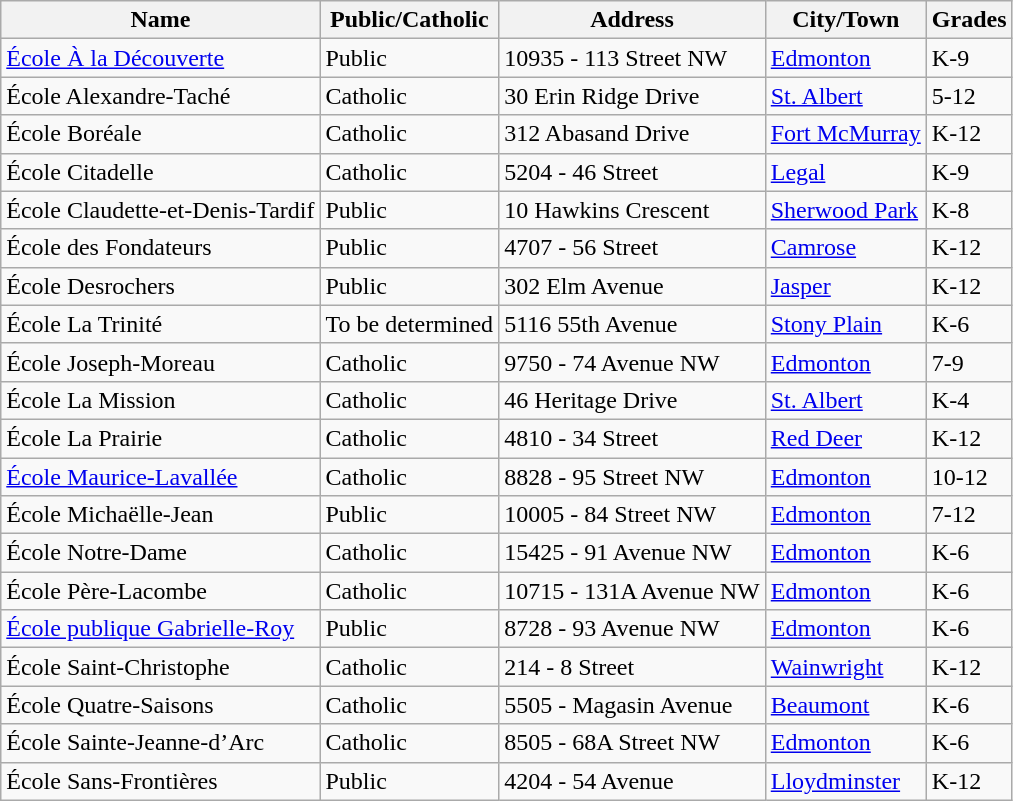<table class="wikitable sortable">
<tr>
<th>Name</th>
<th>Public/Catholic</th>
<th>Address</th>
<th>City/Town</th>
<th>Grades</th>
</tr>
<tr>
<td><a href='#'>École À la Découverte</a></td>
<td>Public</td>
<td>10935 - 113 Street NW</td>
<td><a href='#'>Edmonton</a></td>
<td>K-9</td>
</tr>
<tr>
<td>École Alexandre-Taché</td>
<td>Catholic</td>
<td>30 Erin Ridge Drive</td>
<td><a href='#'>St. Albert</a></td>
<td>5-12</td>
</tr>
<tr>
<td>École Boréale</td>
<td>Catholic</td>
<td>312 Abasand Drive</td>
<td><a href='#'>Fort McMurray</a></td>
<td>K-12</td>
</tr>
<tr>
<td>École Citadelle</td>
<td>Catholic</td>
<td>5204 - 46 Street</td>
<td><a href='#'>Legal</a></td>
<td>K-9</td>
</tr>
<tr>
<td>École Claudette-et-Denis-Tardif</td>
<td>Public</td>
<td>10 Hawkins Crescent</td>
<td><a href='#'>Sherwood Park</a></td>
<td>K-8</td>
</tr>
<tr>
<td>École des Fondateurs</td>
<td>Public</td>
<td>4707 - 56 Street</td>
<td><a href='#'>Camrose</a></td>
<td>K-12</td>
</tr>
<tr>
<td>École Desrochers</td>
<td>Public</td>
<td>302 Elm Avenue</td>
<td><a href='#'>Jasper</a></td>
<td>K-12</td>
</tr>
<tr>
<td>École La Trinité</td>
<td>To be determined</td>
<td>5116 55th Avenue</td>
<td><a href='#'>Stony Plain</a></td>
<td>K-6</td>
</tr>
<tr>
<td>École Joseph-Moreau</td>
<td>Catholic</td>
<td>9750 - 74 Avenue NW</td>
<td><a href='#'>Edmonton</a></td>
<td>7-9</td>
</tr>
<tr>
<td>École La Mission</td>
<td>Catholic</td>
<td>46 Heritage Drive</td>
<td><a href='#'>St. Albert</a></td>
<td>K-4</td>
</tr>
<tr>
<td>École La Prairie</td>
<td>Catholic</td>
<td>4810 - 34 Street</td>
<td><a href='#'>Red Deer</a></td>
<td>K-12</td>
</tr>
<tr>
<td><a href='#'>École Maurice-Lavallée</a></td>
<td>Catholic</td>
<td>8828 - 95 Street NW</td>
<td><a href='#'>Edmonton</a></td>
<td>10-12</td>
</tr>
<tr>
<td>École Michaëlle-Jean</td>
<td>Public</td>
<td>10005 - 84 Street NW</td>
<td><a href='#'>Edmonton</a></td>
<td>7-12</td>
</tr>
<tr>
<td>École Notre-Dame</td>
<td>Catholic</td>
<td>15425 - 91 Avenue NW</td>
<td><a href='#'>Edmonton</a></td>
<td>K-6</td>
</tr>
<tr>
<td>École Père-Lacombe</td>
<td>Catholic</td>
<td>10715 - 131A Avenue NW</td>
<td><a href='#'>Edmonton</a></td>
<td>K-6</td>
</tr>
<tr>
<td><a href='#'>École publique Gabrielle-Roy</a></td>
<td>Public</td>
<td>8728 - 93 Avenue NW</td>
<td><a href='#'>Edmonton</a></td>
<td>K-6</td>
</tr>
<tr>
<td>École Saint-Christophe</td>
<td>Catholic</td>
<td>214 - 8 Street</td>
<td><a href='#'>Wainwright</a></td>
<td>K-12</td>
</tr>
<tr>
<td>École Quatre-Saisons</td>
<td>Catholic</td>
<td>5505 - Magasin Avenue</td>
<td><a href='#'>Beaumont</a></td>
<td>K-6</td>
</tr>
<tr>
<td>École Sainte-Jeanne-d’Arc</td>
<td>Catholic</td>
<td>8505 - 68A Street NW</td>
<td><a href='#'>Edmonton</a></td>
<td>K-6</td>
</tr>
<tr>
<td>École Sans-Frontières</td>
<td>Public</td>
<td>4204 - 54 Avenue</td>
<td><a href='#'>Lloydminster</a></td>
<td>K-12</td>
</tr>
</table>
